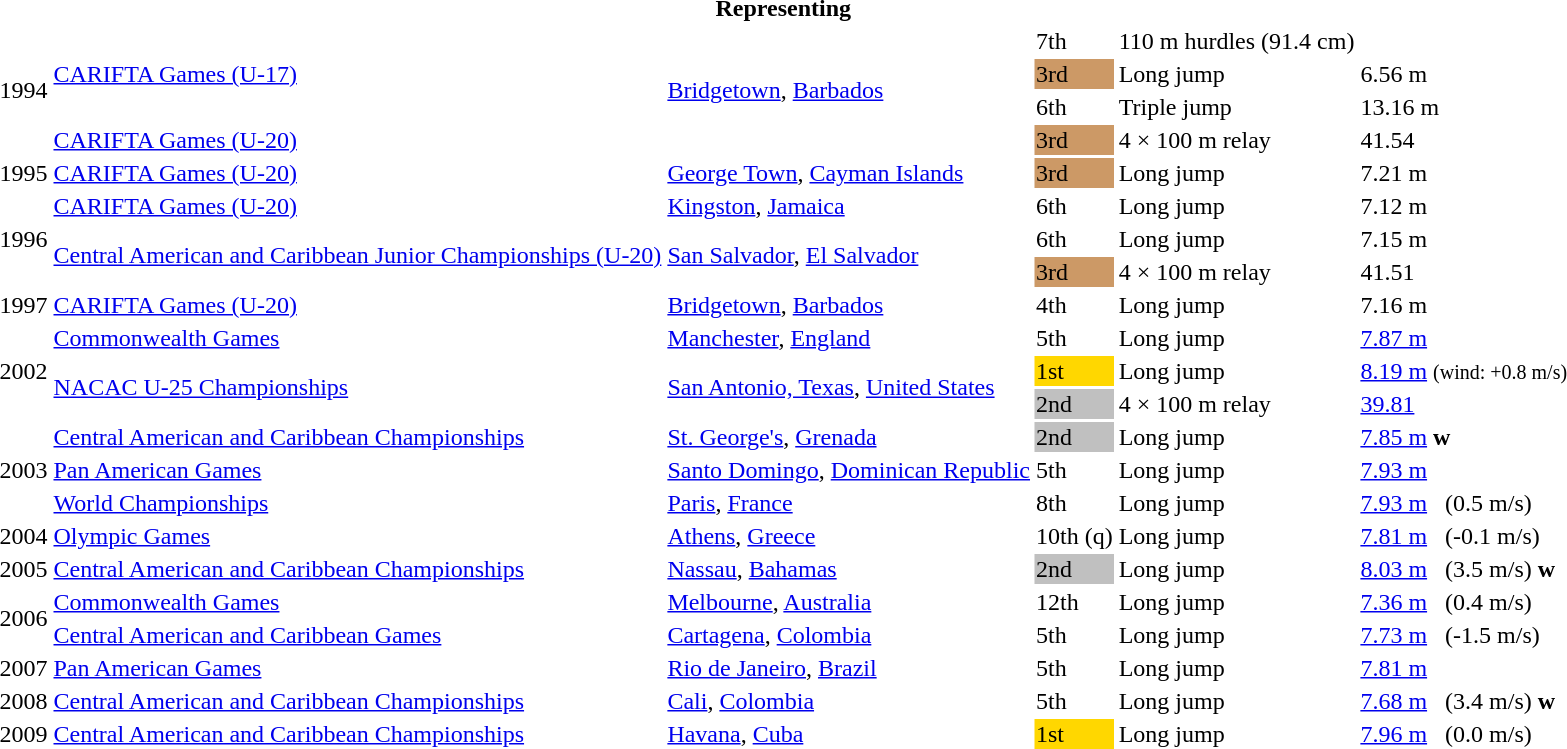<table>
<tr>
<th colspan="6">Representing </th>
</tr>
<tr>
<td rowspan = "4">1994</td>
<td rowspan = "3"><a href='#'>CARIFTA Games (U-17)</a></td>
<td rowspan = "4"><a href='#'>Bridgetown</a>, <a href='#'>Barbados</a></td>
<td>7th</td>
<td>110 m hurdles (91.4 cm)</td>
<td></td>
</tr>
<tr>
<td bgcolor=cc9966>3rd</td>
<td>Long jump</td>
<td>6.56 m</td>
</tr>
<tr>
<td>6th</td>
<td>Triple jump</td>
<td>13.16 m</td>
</tr>
<tr>
<td><a href='#'>CARIFTA Games (U-20)</a></td>
<td bgcolor=cc9966>3rd</td>
<td>4 × 100 m relay</td>
<td>41.54</td>
</tr>
<tr>
<td>1995</td>
<td><a href='#'>CARIFTA Games (U-20)</a></td>
<td><a href='#'>George Town</a>, <a href='#'>Cayman Islands</a></td>
<td bgcolor=cc9966>3rd</td>
<td>Long jump</td>
<td>7.21 m</td>
</tr>
<tr>
<td rowspan = "3">1996</td>
<td><a href='#'>CARIFTA Games (U-20)</a></td>
<td><a href='#'>Kingston</a>, <a href='#'>Jamaica</a></td>
<td>6th</td>
<td>Long jump</td>
<td>7.12 m</td>
</tr>
<tr>
<td rowspan = "2"><a href='#'>Central American and Caribbean Junior Championships (U-20)</a></td>
<td rowspan = "2"><a href='#'>San Salvador</a>, <a href='#'>El Salvador</a></td>
<td>6th</td>
<td>Long jump</td>
<td>7.15 m</td>
</tr>
<tr>
<td bgcolor=cc9966>3rd</td>
<td>4 × 100 m relay</td>
<td>41.51</td>
</tr>
<tr>
<td>1997</td>
<td><a href='#'>CARIFTA Games (U-20)</a></td>
<td><a href='#'>Bridgetown</a>, <a href='#'>Barbados</a></td>
<td>4th</td>
<td>Long jump</td>
<td>7.16 m</td>
</tr>
<tr>
<td rowspan = "3">2002</td>
<td><a href='#'>Commonwealth Games</a></td>
<td><a href='#'>Manchester</a>, <a href='#'>England</a></td>
<td>5th</td>
<td>Long jump</td>
<td><a href='#'>7.87 m</a></td>
</tr>
<tr>
<td rowspan=2><a href='#'>NACAC U-25 Championships</a></td>
<td rowspan=2><a href='#'>San Antonio, Texas</a>, <a href='#'>United States</a></td>
<td bgcolor=gold>1st</td>
<td>Long jump</td>
<td><a href='#'>8.19 m</a> <small>(wind: +0.8 m/s)</small></td>
</tr>
<tr>
<td bgcolor=silver>2nd</td>
<td>4 × 100 m relay</td>
<td><a href='#'>39.81</a></td>
</tr>
<tr>
<td rowspan = "3">2003</td>
<td><a href='#'>Central American and Caribbean Championships</a></td>
<td><a href='#'>St. George's</a>, <a href='#'>Grenada</a></td>
<td bgcolor=silver>2nd</td>
<td>Long jump</td>
<td><a href='#'>7.85 m</a> <strong>w</strong></td>
</tr>
<tr>
<td><a href='#'>Pan American Games</a></td>
<td><a href='#'>Santo Domingo</a>, <a href='#'>Dominican Republic</a></td>
<td>5th</td>
<td>Long jump</td>
<td><a href='#'>7.93 m</a></td>
</tr>
<tr>
<td><a href='#'>World Championships</a></td>
<td><a href='#'>Paris</a>, <a href='#'>France</a></td>
<td>8th</td>
<td>Long jump</td>
<td><a href='#'>7.93 m</a>   (0.5 m/s)</td>
</tr>
<tr>
<td>2004</td>
<td><a href='#'>Olympic Games</a></td>
<td><a href='#'>Athens</a>, <a href='#'>Greece</a></td>
<td>10th (q)</td>
<td>Long jump</td>
<td><a href='#'>7.81 m</a>   (-0.1 m/s)</td>
</tr>
<tr>
<td>2005</td>
<td><a href='#'>Central American and Caribbean Championships</a></td>
<td><a href='#'>Nassau</a>, <a href='#'>Bahamas</a></td>
<td bgcolor="silver">2nd</td>
<td>Long jump</td>
<td><a href='#'>8.03 m</a>   (3.5 m/s) <strong>w</strong></td>
</tr>
<tr>
<td rowspan=2>2006</td>
<td><a href='#'>Commonwealth Games</a></td>
<td><a href='#'>Melbourne</a>, <a href='#'>Australia</a></td>
<td>12th</td>
<td>Long jump</td>
<td><a href='#'>7.36 m</a>   (0.4 m/s)</td>
</tr>
<tr>
<td><a href='#'>Central American and Caribbean Games</a></td>
<td><a href='#'>Cartagena</a>, <a href='#'>Colombia</a></td>
<td>5th</td>
<td>Long jump</td>
<td><a href='#'>7.73 m</a>   (-1.5 m/s)</td>
</tr>
<tr>
<td>2007</td>
<td><a href='#'>Pan American Games</a></td>
<td><a href='#'>Rio de Janeiro</a>, <a href='#'>Brazil</a></td>
<td>5th</td>
<td>Long jump</td>
<td><a href='#'>7.81 m</a></td>
</tr>
<tr>
<td>2008</td>
<td><a href='#'>Central American and Caribbean Championships</a></td>
<td><a href='#'>Cali</a>, <a href='#'>Colombia</a></td>
<td>5th</td>
<td>Long jump</td>
<td><a href='#'>7.68 m</a>   (3.4 m/s) <strong>w</strong></td>
</tr>
<tr>
<td>2009</td>
<td><a href='#'>Central American and Caribbean Championships</a></td>
<td><a href='#'>Havana</a>, <a href='#'>Cuba</a></td>
<td bgcolor="gold">1st</td>
<td>Long jump</td>
<td><a href='#'>7.96 m</a>   (0.0 m/s)</td>
</tr>
</table>
